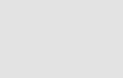<table>
<tr>
<td style="background:#E3E3E3; color:black"><blockquote><br></td>
</tr>
</table>
